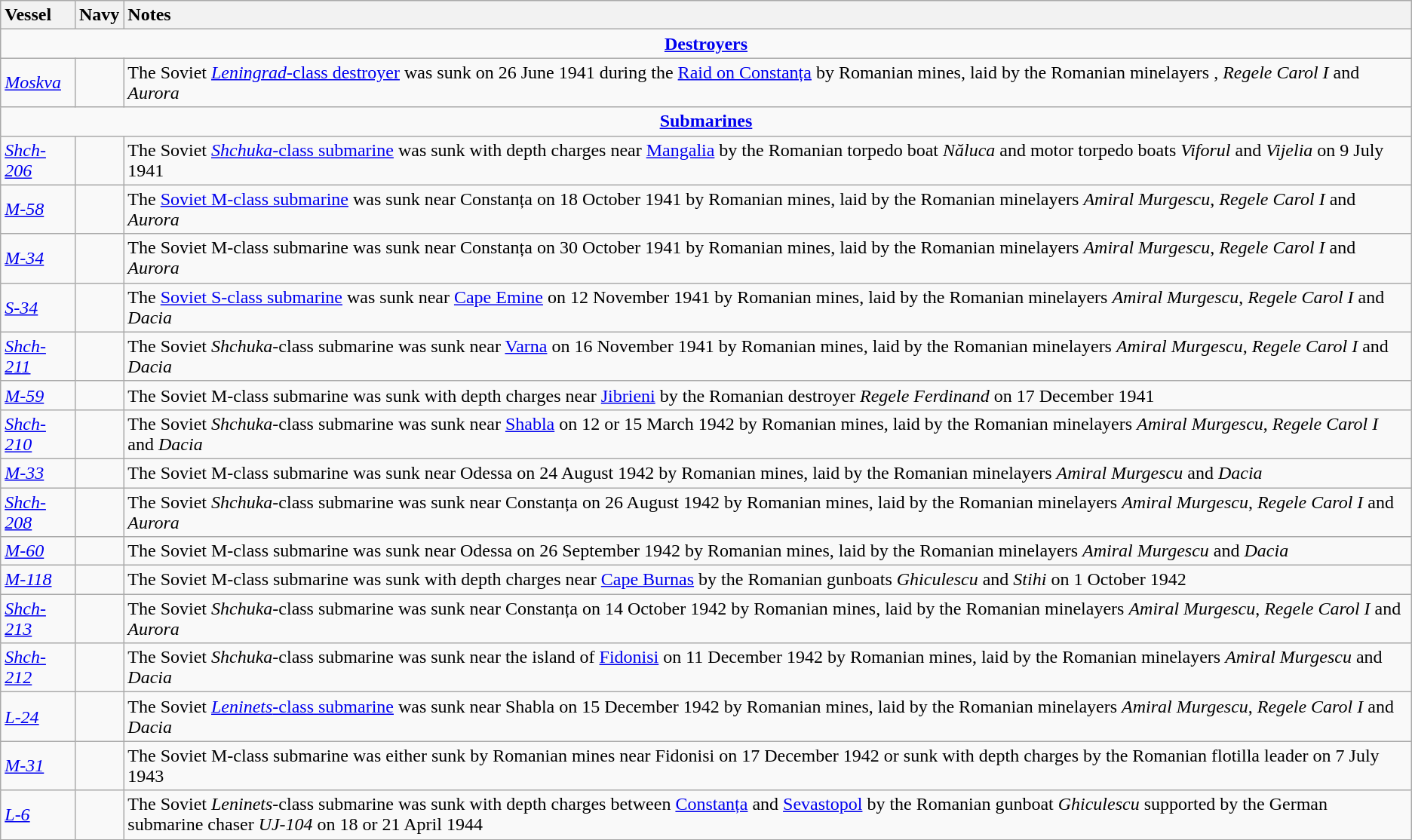<table role="presentation" class="wikitable">
<tr>
<th style="text-align: left;">Vessel</th>
<th style="text-align: left;">Navy</th>
<th style="text-align: left;">Notes</th>
</tr>
<tr>
<th colspan="6" style="background:#f9f9f9;"><a href='#'>Destroyers</a></th>
</tr>
<tr>
<td><em><a href='#'>Moskva</a></em></td>
<td></td>
<td>The Soviet <a href='#'><em>Leningrad</em>-class destroyer</a> was sunk on 26 June 1941 during the <a href='#'>Raid on Constanța</a> by Romanian mines, laid by the Romanian minelayers , <em>Regele Carol I</em>  and <em>Aurora</em></td>
</tr>
<tr>
<th colspan="6" style="background:#f9f9f9;"><a href='#'>Submarines</a></th>
</tr>
<tr>
<td><em><a href='#'>Shch-206</a></em></td>
<td></td>
<td>The Soviet <a href='#'><em>Shchuka</em>-class submarine</a> was sunk with depth charges near <a href='#'>Mangalia</a> by the Romanian torpedo boat <em>Năluca</em> and motor torpedo boats <em>Viforul</em> and <em>Vijelia</em> on 9 July 1941</td>
</tr>
<tr>
<td><em><a href='#'>M-58</a></em></td>
<td></td>
<td>The <a href='#'>Soviet M-class submarine</a> was sunk near Constanța on 18 October 1941 by Romanian mines, laid by the Romanian minelayers <em>Amiral Murgescu</em>, <em>Regele Carol I</em> and <em>Aurora</em></td>
</tr>
<tr>
<td><em><a href='#'>M-34</a></em></td>
<td></td>
<td>The Soviet M-class submarine was sunk near Constanța on 30 October 1941 by Romanian mines, laid by the Romanian minelayers <em>Amiral Murgescu</em>, <em>Regele Carol I</em> and <em>Aurora</em></td>
</tr>
<tr>
<td><em><a href='#'>S-34</a></em></td>
<td></td>
<td>The <a href='#'>Soviet S-class submarine</a> was sunk near <a href='#'>Cape Emine</a> on 12 November 1941 by Romanian mines, laid by the Romanian minelayers <em>Amiral Murgescu</em>, <em>Regele Carol I</em> and <em>Dacia</em></td>
</tr>
<tr>
<td><em><a href='#'>Shch-211</a></em></td>
<td></td>
<td>The Soviet <em>Shchuka</em>-class submarine was sunk near <a href='#'>Varna</a> on 16 November 1941 by Romanian mines, laid by the Romanian minelayers <em>Amiral Murgescu</em>, <em>Regele Carol I</em> and <em>Dacia</em></td>
</tr>
<tr>
<td><em><a href='#'>M-59</a></em></td>
<td></td>
<td>The Soviet M-class submarine was sunk with depth charges near <a href='#'>Jibrieni</a> by the Romanian destroyer <em>Regele Ferdinand</em> on 17 December 1941</td>
</tr>
<tr>
<td><em><a href='#'>Shch-210</a></em></td>
<td></td>
<td>The Soviet <em>Shchuka</em>-class submarine was sunk near <a href='#'>Shabla</a> on 12 or 15 March 1942 by Romanian mines, laid by the Romanian minelayers <em>Amiral Murgescu</em>, <em>Regele Carol I</em> and <em>Dacia</em></td>
</tr>
<tr>
<td><em><a href='#'>M-33</a></em></td>
<td></td>
<td>The Soviet M-class submarine was sunk near Odessa on 24 August 1942 by Romanian mines, laid by the Romanian minelayers <em>Amiral Murgescu</em> and <em>Dacia</em></td>
</tr>
<tr>
<td><em><a href='#'>Shch-208</a></em></td>
<td></td>
<td>The Soviet <em>Shchuka</em>-class submarine was sunk near Constanța on 26 August 1942 by Romanian mines, laid by the Romanian minelayers <em>Amiral Murgescu</em>, <em>Regele Carol I</em> and <em>Aurora</em></td>
</tr>
<tr>
<td><em><a href='#'>M-60</a></em></td>
<td></td>
<td>The Soviet M-class submarine was sunk near Odessa on 26 September 1942 by Romanian mines, laid by the Romanian minelayers <em>Amiral Murgescu</em> and <em>Dacia</em></td>
</tr>
<tr>
<td><em><a href='#'>M-118</a></em></td>
<td></td>
<td>The Soviet M-class submarine was sunk with depth charges near <a href='#'>Cape Burnas</a> by the Romanian gunboats <em>Ghiculescu</em> and <em>Stihi</em> on 1 October 1942</td>
</tr>
<tr>
<td><em><a href='#'>Shch-213</a></em></td>
<td></td>
<td>The Soviet <em>Shchuka</em>-class submarine was sunk near Constanța on 14 October 1942 by Romanian mines, laid by the Romanian minelayers <em>Amiral Murgescu</em>, <em>Regele Carol I</em> and <em>Aurora</em></td>
</tr>
<tr>
<td><em><a href='#'>Shch-212</a></em></td>
<td></td>
<td>The Soviet <em>Shchuka</em>-class submarine was sunk near the island of <a href='#'>Fidonisi</a> on 11 December 1942 by Romanian mines, laid by the Romanian minelayers <em>Amiral Murgescu</em> and <em>Dacia</em></td>
</tr>
<tr>
<td><em><a href='#'>L-24</a></em></td>
<td></td>
<td>The Soviet <a href='#'><em>Leninets</em>-class submarine</a> was sunk near Shabla on 15 December 1942 by Romanian mines, laid by the Romanian minelayers <em>Amiral Murgescu</em>, <em>Regele Carol I</em> and <em>Dacia</em></td>
</tr>
<tr>
<td><em><a href='#'>M-31</a></em></td>
<td></td>
<td>The Soviet M-class submarine was either sunk by Romanian mines near Fidonisi on 17 December 1942 or sunk with depth charges by the Romanian flotilla leader  on 7 July 1943</td>
</tr>
<tr>
<td><em><a href='#'>L-6</a></em></td>
<td></td>
<td>The Soviet <em>Leninets</em>-class submarine was sunk with depth charges between <a href='#'>Constanța</a> and <a href='#'>Sevastopol</a> by the Romanian gunboat <em>Ghiculescu</em> supported by the German submarine chaser <em>UJ-104</em> on 18 or 21 April 1944</td>
</tr>
</table>
